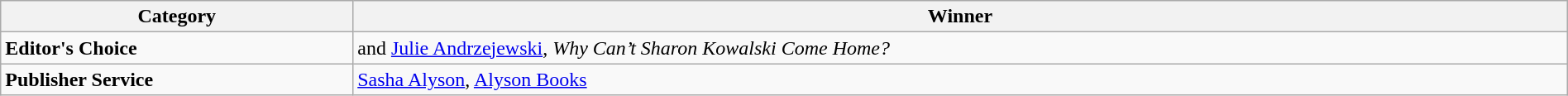<table class="wikitable" width="100%">
<tr>
<th>Category</th>
<th>Winner</th>
</tr>
<tr>
<td><strong>Editor's Choice</strong></td>
<td> and <a href='#'>Julie Andrzejewski</a>, <em>Why Can’t Sharon Kowalski Come Home?</em></td>
</tr>
<tr>
<td><strong>Publisher Service</strong></td>
<td><a href='#'>Sasha Alyson</a>, <a href='#'>Alyson Books</a></td>
</tr>
</table>
